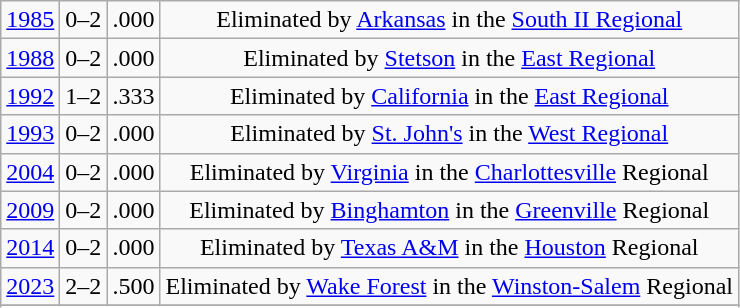<table class="wikitable sortable" style="text-align:center">
<tr>
<td><a href='#'>1985</a></td>
<td>0–2</td>
<td>.000</td>
<td>Eliminated by <a href='#'>Arkansas</a> in the <a href='#'>South II Regional</a></td>
</tr>
<tr>
<td><a href='#'>1988</a></td>
<td>0–2</td>
<td>.000</td>
<td>Eliminated by <a href='#'>Stetson</a> in the <a href='#'>East Regional</a></td>
</tr>
<tr>
<td><a href='#'>1992</a></td>
<td>1–2</td>
<td>.333</td>
<td>Eliminated by <a href='#'>California</a> in the <a href='#'>East Regional</a></td>
</tr>
<tr>
<td><a href='#'>1993</a></td>
<td>0–2</td>
<td>.000</td>
<td>Eliminated by <a href='#'>St. John's</a> in the <a href='#'>West Regional</a></td>
</tr>
<tr>
<td><a href='#'>2004</a></td>
<td>0–2</td>
<td>.000</td>
<td>Eliminated by <a href='#'>Virginia</a> in the <a href='#'>Charlottesville</a> Regional</td>
</tr>
<tr>
<td><a href='#'>2009</a></td>
<td>0–2</td>
<td>.000</td>
<td>Eliminated by <a href='#'>Binghamton</a> in the <a href='#'>Greenville</a> Regional</td>
</tr>
<tr>
<td><a href='#'>2014</a></td>
<td>0–2</td>
<td>.000</td>
<td>Eliminated by <a href='#'>Texas A&M</a> in the <a href='#'>Houston</a> Regional</td>
</tr>
<tr>
<td><a href='#'>2023</a></td>
<td>2–2</td>
<td>.500</td>
<td>Eliminated by <a href='#'>Wake Forest</a> in the <a href='#'>Winston-Salem</a> Regional</td>
</tr>
<tr>
</tr>
<tr class="sortbottom">
</tr>
</table>
